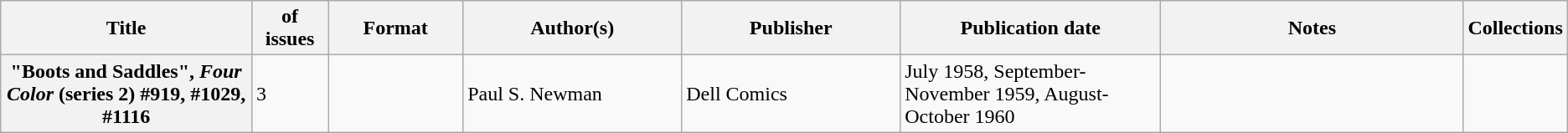<table class="wikitable">
<tr>
<th>Title</th>
<th style="width:40pt"> of issues</th>
<th style="width:75pt">Format</th>
<th style="width:125pt">Author(s)</th>
<th style="width:125pt">Publisher</th>
<th style="width:150pt">Publication date</th>
<th style="width:175pt">Notes</th>
<th>Collections</th>
</tr>
<tr>
<th>"Boots and Saddles", <em>Four Color</em> (series 2) #919, #1029, #1116</th>
<td>3</td>
<td></td>
<td>Paul S. Newman</td>
<td>Dell Comics</td>
<td>July 1958, September-November 1959, August-October 1960</td>
<td></td>
<td></td>
</tr>
</table>
